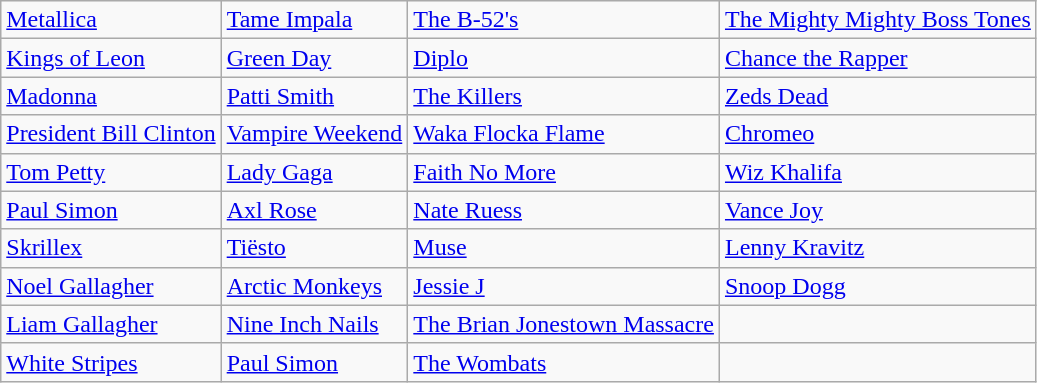<table class="wikitable">
<tr>
<td><a href='#'>Metallica</a></td>
<td><a href='#'>Tame Impala</a></td>
<td><a href='#'>The B-52's</a></td>
<td><a href='#'>The Mighty Mighty Boss Tones</a></td>
</tr>
<tr>
<td><a href='#'>Kings of Leon</a></td>
<td><a href='#'>Green Day</a></td>
<td><a href='#'>Diplo</a></td>
<td><a href='#'>Chance the Rapper</a></td>
</tr>
<tr>
<td><a href='#'>Madonna</a></td>
<td><a href='#'>Patti Smith</a></td>
<td><a href='#'>The Killers</a></td>
<td><a href='#'>Zeds Dead</a></td>
</tr>
<tr>
<td><a href='#'>President Bill Clinton</a></td>
<td><a href='#'>Vampire Weekend</a></td>
<td><a href='#'>Waka Flocka Flame</a></td>
<td><a href='#'>Chromeo</a></td>
</tr>
<tr>
<td><a href='#'>Tom Petty</a></td>
<td><a href='#'>Lady Gaga</a></td>
<td><a href='#'>Faith No More</a></td>
<td><a href='#'>Wiz Khalifa</a></td>
</tr>
<tr>
<td><a href='#'>Paul Simon</a></td>
<td><a href='#'>Axl Rose</a></td>
<td><a href='#'>Nate Ruess</a></td>
<td><a href='#'>Vance Joy</a></td>
</tr>
<tr>
<td><a href='#'>Skrillex</a></td>
<td><a href='#'>Tiësto</a></td>
<td><a href='#'>Muse</a></td>
<td><a href='#'>Lenny Kravitz</a></td>
</tr>
<tr>
<td><a href='#'>Noel Gallagher</a></td>
<td><a href='#'>Arctic Monkeys</a></td>
<td><a href='#'>Jessie J</a></td>
<td><a href='#'>Snoop Dogg</a></td>
</tr>
<tr>
<td><a href='#'>Liam Gallagher</a></td>
<td><a href='#'>Nine Inch Nails</a></td>
<td><a href='#'>The Brian Jonestown Massacre</a></td>
<td></td>
</tr>
<tr>
<td><a href='#'>White Stripes</a></td>
<td><a href='#'>Paul Simon</a></td>
<td><a href='#'>The Wombats</a></td>
<td></td>
</tr>
</table>
